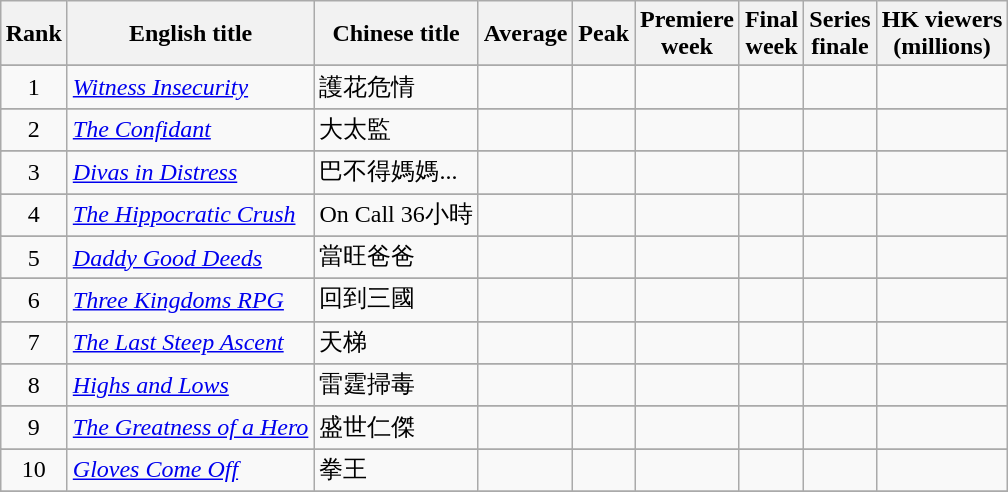<table class="wikitable sortable" style="margin:auto; margin:auto;">
<tr>
<th>Rank</th>
<th>English title</th>
<th>Chinese title</th>
<th>Average</th>
<th>Peak</th>
<th>Premiere<br>week</th>
<th>Final<br>week</th>
<th>Series<br>finale</th>
<th>HK viewers<br>(millions)</th>
</tr>
<tr>
</tr>
<tr>
<td style="text-align:center;">1</td>
<td><em><a href='#'>Witness Insecurity</a></em></td>
<td>護花危情</td>
<td></td>
<td></td>
<td></td>
<td></td>
<td></td>
<td></td>
</tr>
<tr>
</tr>
<tr>
<td style="text-align:center;">2</td>
<td><em><a href='#'>The Confidant</a></em></td>
<td>大太監</td>
<td></td>
<td></td>
<td></td>
<td></td>
<td></td>
<td></td>
</tr>
<tr>
</tr>
<tr>
<td style="text-align:center;">3</td>
<td><em><a href='#'>Divas in Distress</a></em></td>
<td>巴不得媽媽...</td>
<td></td>
<td></td>
<td></td>
<td></td>
<td></td>
<td></td>
</tr>
<tr>
</tr>
<tr>
<td style="text-align:center;">4</td>
<td><em><a href='#'>The Hippocratic Crush</a></em></td>
<td>On Call 36小時</td>
<td></td>
<td></td>
<td></td>
<td></td>
<td></td>
<td></td>
</tr>
<tr>
</tr>
<tr>
<td style="text-align:center;">5</td>
<td><em><a href='#'>Daddy Good Deeds</a></em></td>
<td>當旺爸爸</td>
<td></td>
<td></td>
<td></td>
<td></td>
<td></td>
<td></td>
</tr>
<tr>
</tr>
<tr>
<td style="text-align:center;">6</td>
<td><em><a href='#'>Three Kingdoms RPG</a></em></td>
<td>回到三國</td>
<td></td>
<td></td>
<td></td>
<td></td>
<td></td>
<td></td>
</tr>
<tr>
</tr>
<tr>
<td style="text-align:center;">7</td>
<td><em><a href='#'>The Last Steep Ascent</a></em></td>
<td>天梯</td>
<td></td>
<td></td>
<td></td>
<td></td>
<td></td>
<td></td>
</tr>
<tr>
</tr>
<tr>
<td style="text-align:center;">8</td>
<td><em><a href='#'>Highs and Lows</a></em></td>
<td>雷霆掃毒</td>
<td></td>
<td></td>
<td></td>
<td></td>
<td></td>
<td></td>
</tr>
<tr>
</tr>
<tr>
<td style="text-align:center;">9</td>
<td><em><a href='#'>The Greatness of a Hero</a></em></td>
<td>盛世仁傑</td>
<td></td>
<td></td>
<td></td>
<td></td>
<td></td>
<td></td>
</tr>
<tr>
</tr>
<tr>
<td style="text-align:center;">10</td>
<td><em><a href='#'>Gloves Come Off</a></em></td>
<td>拳王</td>
<td></td>
<td></td>
<td></td>
<td></td>
<td></td>
<td></td>
</tr>
<tr>
</tr>
</table>
